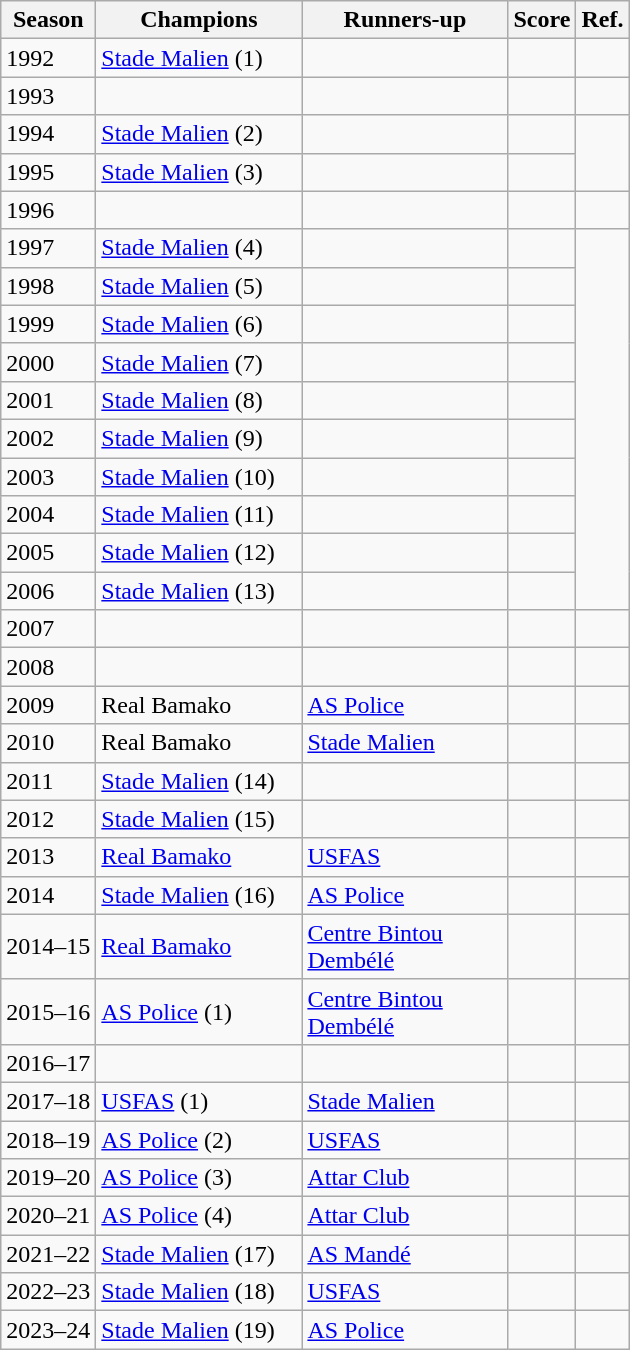<table class="wikitable sortable">
<tr>
<th>Season</th>
<th width="130">Champions</th>
<th width="130">Runners-up</th>
<th>Score</th>
<th>Ref.</th>
</tr>
<tr>
<td>1992</td>
<td><a href='#'>Stade Malien</a> (1)</td>
<td></td>
<td></td>
<td><strong></strong></td>
</tr>
<tr>
<td>1993</td>
<td></td>
<td></td>
<td></td>
<td></td>
</tr>
<tr>
<td>1994</td>
<td><a href='#'>Stade Malien</a> (2)</td>
<td></td>
<td></td>
<td rowspan="2"><strong></strong></td>
</tr>
<tr>
<td>1995</td>
<td><a href='#'>Stade Malien</a> (3)</td>
<td></td>
<td></td>
</tr>
<tr>
<td>1996</td>
<td></td>
<td></td>
<td></td>
<td></td>
</tr>
<tr>
<td>1997</td>
<td><a href='#'>Stade Malien</a> (4)</td>
<td></td>
<td></td>
<td rowspan="10"><strong></strong></td>
</tr>
<tr>
<td>1998</td>
<td><a href='#'>Stade Malien</a> (5)</td>
<td></td>
<td></td>
</tr>
<tr>
<td>1999</td>
<td><a href='#'>Stade Malien</a> (6)</td>
<td></td>
<td></td>
</tr>
<tr>
<td>2000</td>
<td><a href='#'>Stade Malien</a> (7)</td>
<td></td>
<td></td>
</tr>
<tr>
<td>2001</td>
<td><a href='#'>Stade Malien</a> (8)</td>
<td></td>
<td></td>
</tr>
<tr>
<td>2002</td>
<td><a href='#'>Stade Malien</a> (9)</td>
<td></td>
<td></td>
</tr>
<tr>
<td>2003</td>
<td><a href='#'>Stade Malien</a> (10)</td>
<td></td>
<td></td>
</tr>
<tr>
<td>2004</td>
<td><a href='#'>Stade Malien</a> (11)</td>
<td></td>
<td></td>
</tr>
<tr>
<td>2005</td>
<td><a href='#'>Stade Malien</a> (12)</td>
<td></td>
<td></td>
</tr>
<tr>
<td>2006</td>
<td><a href='#'>Stade Malien</a> (13)</td>
<td></td>
<td></td>
</tr>
<tr>
<td>2007</td>
<td></td>
<td></td>
<td></td>
<td></td>
</tr>
<tr>
<td>2008</td>
<td></td>
<td></td>
<td></td>
<td></td>
</tr>
<tr>
<td>2009</td>
<td>Real Bamako</td>
<td><a href='#'>AS Police</a></td>
<td></td>
<td></td>
</tr>
<tr>
<td>2010</td>
<td>Real Bamako</td>
<td><a href='#'>Stade Malien</a></td>
<td></td>
<td></td>
</tr>
<tr>
<td>2011</td>
<td><a href='#'>Stade Malien</a> (14)</td>
<td></td>
<td></td>
<td></td>
</tr>
<tr>
<td>2012</td>
<td><a href='#'>Stade Malien</a> (15)</td>
<td></td>
<td></td>
<td></td>
</tr>
<tr>
<td>2013</td>
<td><a href='#'>Real Bamako</a></td>
<td><a href='#'>USFAS</a></td>
<td></td>
<td></td>
</tr>
<tr>
<td>2014</td>
<td><a href='#'>Stade Malien</a> (16)</td>
<td><a href='#'>AS Police</a></td>
<td></td>
<td></td>
</tr>
<tr>
<td>2014–15</td>
<td><a href='#'>Real Bamako</a></td>
<td><a href='#'>Centre Bintou Dembélé</a></td>
<td></td>
<td></td>
</tr>
<tr>
<td>2015–16</td>
<td><a href='#'>AS Police</a> (1)</td>
<td><a href='#'>Centre Bintou Dembélé</a></td>
<td></td>
<td></td>
</tr>
<tr>
<td>2016–17</td>
<td></td>
<td></td>
<td></td>
<td></td>
</tr>
<tr>
<td>2017–18</td>
<td><a href='#'>USFAS</a> (1)</td>
<td><a href='#'>Stade Malien</a></td>
<td></td>
<td></td>
</tr>
<tr>
<td>2018–19</td>
<td><a href='#'>AS Police</a> (2)</td>
<td><a href='#'>USFAS</a></td>
<td></td>
<td></td>
</tr>
<tr>
<td>2019–20</td>
<td><a href='#'>AS Police</a> (3)</td>
<td><a href='#'>Attar Club</a></td>
<td></td>
<td></td>
</tr>
<tr>
<td>2020–21</td>
<td><a href='#'>AS Police</a> (4)</td>
<td><a href='#'>Attar Club</a></td>
<td></td>
<td></td>
</tr>
<tr>
<td>2021–22</td>
<td><a href='#'>Stade Malien</a> (17)</td>
<td><a href='#'>AS Mandé</a></td>
<td></td>
<td></td>
</tr>
<tr>
<td>2022–23</td>
<td><a href='#'>Stade Malien</a> (18)</td>
<td><a href='#'>USFAS</a></td>
<td></td>
<td></td>
</tr>
<tr>
<td>2023–24</td>
<td><a href='#'>Stade Malien</a> (19)</td>
<td><a href='#'>AS Police</a></td>
<td></td>
<td></td>
</tr>
</table>
